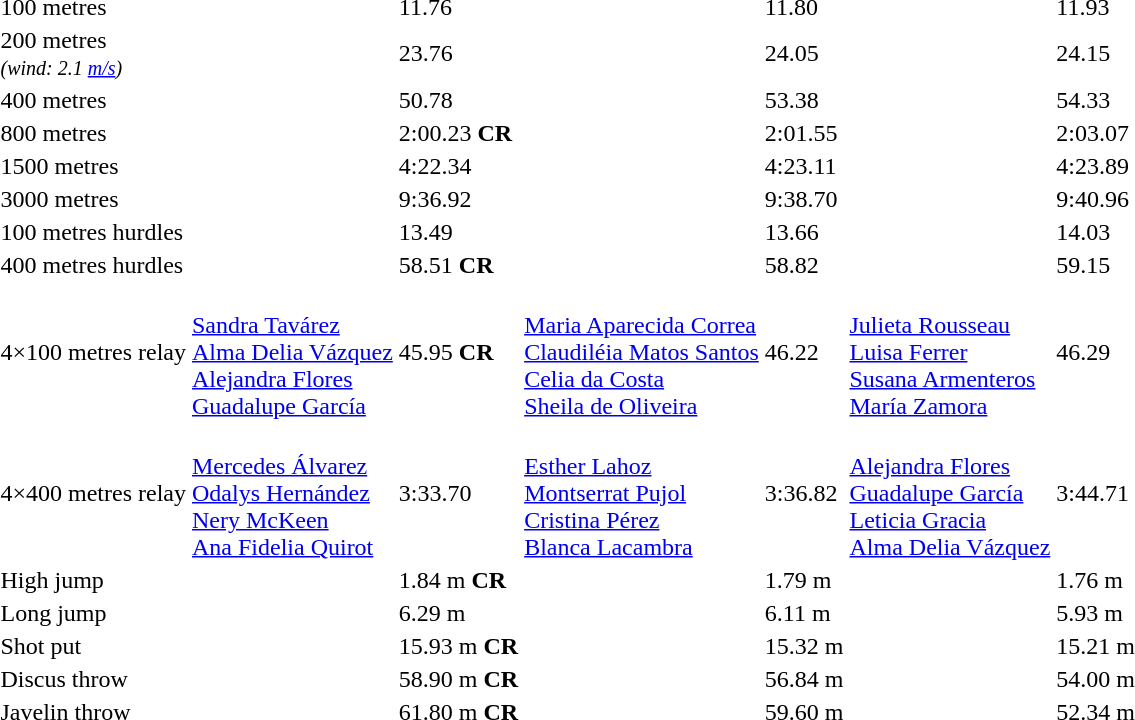<table>
<tr>
<td>100 metres</td>
<td></td>
<td>11.76</td>
<td></td>
<td>11.80</td>
<td></td>
<td>11.93</td>
</tr>
<tr>
<td>200 metres<br><small><em>(wind: 2.1 <a href='#'>m/s</a>)</em></small></td>
<td></td>
<td>23.76</td>
<td></td>
<td>24.05</td>
<td></td>
<td>24.15</td>
</tr>
<tr>
<td>400 metres</td>
<td></td>
<td>50.78</td>
<td></td>
<td>53.38</td>
<td></td>
<td>54.33</td>
</tr>
<tr>
<td>800 metres</td>
<td></td>
<td>2:00.23 <strong>CR</strong></td>
<td></td>
<td>2:01.55</td>
<td></td>
<td>2:03.07</td>
</tr>
<tr>
<td>1500 metres</td>
<td></td>
<td>4:22.34</td>
<td></td>
<td>4:23.11</td>
<td></td>
<td>4:23.89</td>
</tr>
<tr>
<td>3000 metres</td>
<td></td>
<td>9:36.92</td>
<td></td>
<td>9:38.70</td>
<td></td>
<td>9:40.96</td>
</tr>
<tr>
<td>100 metres hurdles</td>
<td></td>
<td>13.49</td>
<td></td>
<td>13.66</td>
<td></td>
<td>14.03</td>
</tr>
<tr>
<td>400 metres hurdles</td>
<td></td>
<td>58.51 <strong>CR</strong></td>
<td></td>
<td>58.82</td>
<td></td>
<td>59.15</td>
</tr>
<tr>
<td>4×100 metres relay</td>
<td><br><a href='#'>Sandra Tavárez</a><br><a href='#'>Alma Delia Vázquez</a><br><a href='#'>Alejandra Flores</a><br><a href='#'>Guadalupe García</a></td>
<td>45.95 <strong>CR</strong></td>
<td><br><a href='#'>Maria Aparecida Correa</a><br><a href='#'>Claudiléia Matos Santos</a><br><a href='#'>Celia da Costa</a><br><a href='#'>Sheila de Oliveira</a></td>
<td>46.22</td>
<td><br><a href='#'>Julieta Rousseau</a><br><a href='#'>Luisa Ferrer</a><br><a href='#'>Susana Armenteros</a><br><a href='#'>María Zamora</a></td>
<td>46.29</td>
</tr>
<tr>
<td>4×400 metres relay</td>
<td><br><a href='#'>Mercedes Álvarez</a><br><a href='#'>Odalys Hernández</a><br><a href='#'>Nery McKeen</a><br><a href='#'>Ana Fidelia Quirot</a></td>
<td>3:33.70</td>
<td><br><a href='#'>Esther Lahoz</a><br><a href='#'>Montserrat Pujol</a><br><a href='#'>Cristina Pérez</a><br><a href='#'>Blanca Lacambra</a></td>
<td>3:36.82</td>
<td><br><a href='#'>Alejandra Flores</a><br><a href='#'>Guadalupe García</a><br><a href='#'>Leticia Gracia</a><br><a href='#'>Alma Delia Vázquez</a></td>
<td>3:44.71</td>
</tr>
<tr>
<td>High jump</td>
<td></td>
<td>1.84 m <strong>CR</strong></td>
<td></td>
<td>1.79 m</td>
<td></td>
<td>1.76 m</td>
</tr>
<tr>
<td>Long jump</td>
<td></td>
<td>6.29 m</td>
<td></td>
<td>6.11 m</td>
<td></td>
<td>5.93 m</td>
</tr>
<tr>
<td>Shot put</td>
<td></td>
<td>15.93 m <strong>CR</strong></td>
<td></td>
<td>15.32 m</td>
<td></td>
<td>15.21 m</td>
</tr>
<tr>
<td>Discus throw</td>
<td></td>
<td>58.90 m <strong>CR</strong></td>
<td></td>
<td>56.84 m</td>
<td></td>
<td>54.00 m</td>
</tr>
<tr>
<td>Javelin throw</td>
<td></td>
<td>61.80 m <strong>CR</strong></td>
<td></td>
<td>59.60 m</td>
<td></td>
<td>52.34 m</td>
</tr>
</table>
